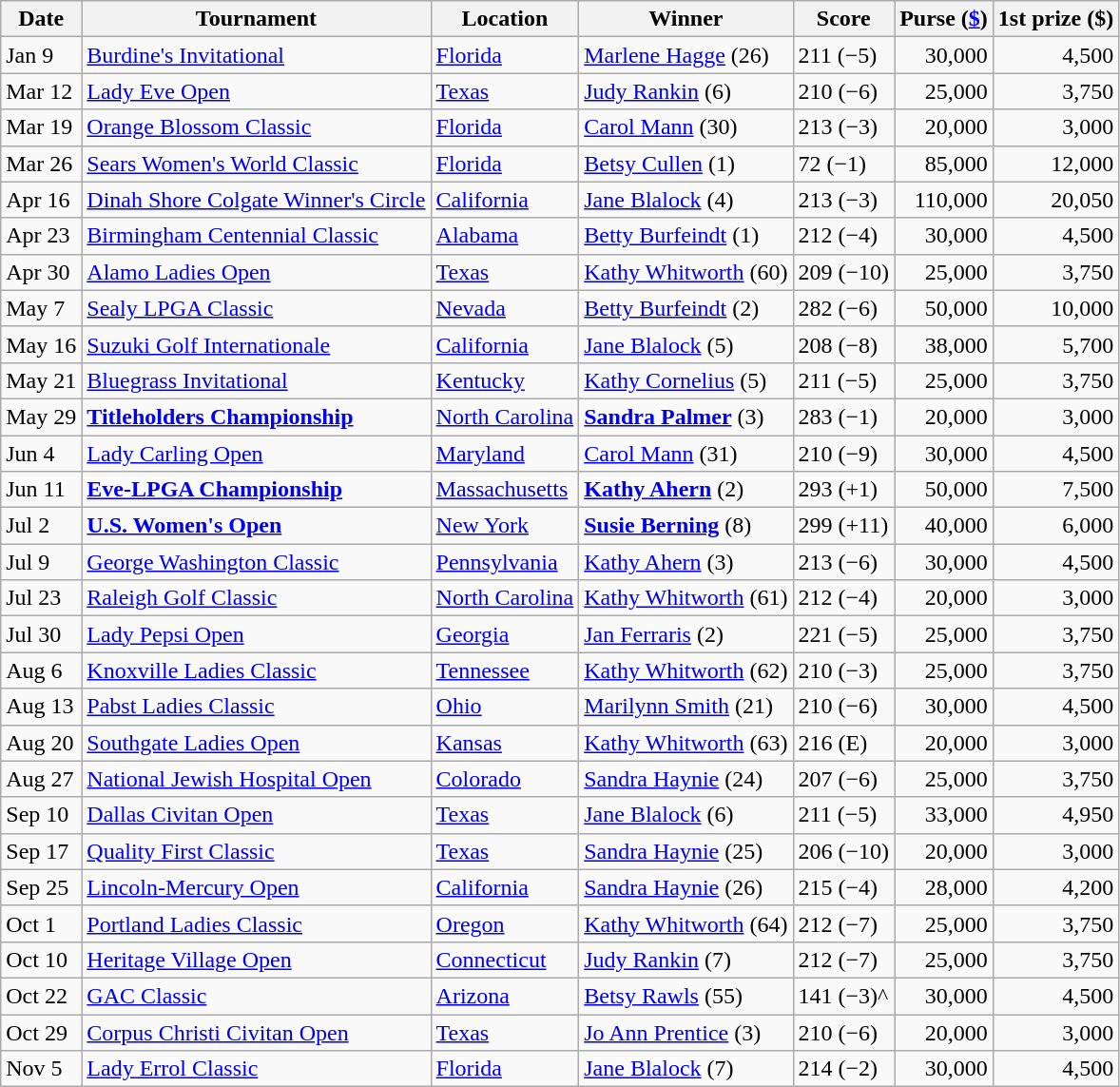<table class=wikitable>
<tr>
<th>Date</th>
<th>Tournament</th>
<th>Location</th>
<th>Winner</th>
<th>Score</th>
<th>Purse (<a href='#'>$</a>)</th>
<th>1st prize ($)</th>
</tr>
<tr>
<td>Jan 9</td>
<td><a href='#'>Burdine's Invitational</a></td>
<td><a href='#'>Florida</a></td>
<td> <a href='#'>Marlene Hagge</a> (26)</td>
<td>211 (−5)</td>
<td align=right>30,000</td>
<td align=right>4,500</td>
</tr>
<tr>
<td>Mar 12</td>
<td><a href='#'>Lady Eve Open</a></td>
<td><a href='#'>Texas</a></td>
<td> <a href='#'>Judy Rankin</a> (6)</td>
<td>210 (−6)</td>
<td align=right>25,000</td>
<td align=right>3,750</td>
</tr>
<tr>
<td>Mar 19</td>
<td><a href='#'>Orange Blossom Classic</a></td>
<td><a href='#'>Florida</a></td>
<td> <a href='#'>Carol Mann</a> (30)</td>
<td>213 (−3)</td>
<td align=right>20,000</td>
<td align=right>3,000</td>
</tr>
<tr>
<td>Mar 26</td>
<td><a href='#'>Sears Women's World Classic</a></td>
<td><a href='#'>Florida</a></td>
<td> <a href='#'>Betsy Cullen</a> (1)</td>
<td>72 (−1)</td>
<td align=right>85,000</td>
<td align=right>12,000</td>
</tr>
<tr>
<td>Apr 16</td>
<td><a href='#'>Dinah Shore Colgate Winner's Circle</a></td>
<td><a href='#'>California</a></td>
<td> <a href='#'>Jane Blalock</a> (4)</td>
<td>213 (−3)</td>
<td align=right>110,000</td>
<td align=right>20,050</td>
</tr>
<tr>
<td>Apr 23</td>
<td><a href='#'>Birmingham Centennial Classic</a></td>
<td><a href='#'>Alabama</a></td>
<td> <a href='#'>Betty Burfeindt</a> (1)</td>
<td>212 (−4)</td>
<td align=right>30,000</td>
<td align=right>4,500</td>
</tr>
<tr>
<td>Apr 30</td>
<td><a href='#'>Alamo Ladies Open</a></td>
<td><a href='#'>Texas</a></td>
<td> <a href='#'>Kathy Whitworth</a> (60)</td>
<td>209 (−10)</td>
<td align=right>25,000</td>
<td align=right>3,750</td>
</tr>
<tr>
<td>May 7</td>
<td><a href='#'>Sealy LPGA Classic</a></td>
<td><a href='#'>Nevada</a></td>
<td> <a href='#'>Betty Burfeindt</a> (2)</td>
<td>282 (−6)</td>
<td align=right>50,000</td>
<td align=right>10,000</td>
</tr>
<tr>
<td>May 16</td>
<td><a href='#'>Suzuki Golf Internationale</a></td>
<td><a href='#'>California</a></td>
<td> <a href='#'>Jane Blalock</a> (5)</td>
<td>208 (−8)</td>
<td align=right>38,000</td>
<td align=right>5,700</td>
</tr>
<tr>
<td>May 21</td>
<td><a href='#'>Bluegrass Invitational</a></td>
<td><a href='#'>Kentucky</a></td>
<td> <a href='#'>Kathy Cornelius</a> (5)</td>
<td>211 (−5)</td>
<td align=right>25,000</td>
<td align=right>3,750</td>
</tr>
<tr>
<td>May 29</td>
<td><strong><a href='#'>Titleholders Championship</a></strong></td>
<td><a href='#'>North Carolina</a></td>
<td> <strong><a href='#'>Sandra Palmer</a></strong> (3)</td>
<td>283 (−1)</td>
<td align=right>20,000</td>
<td align=right>3,000</td>
</tr>
<tr>
<td>Jun 4</td>
<td><a href='#'>Lady Carling Open</a></td>
<td><a href='#'>Maryland</a></td>
<td> <a href='#'>Carol Mann</a> (31)</td>
<td>210 (−9)</td>
<td align=right>30,000</td>
<td align=right>4,500</td>
</tr>
<tr>
<td>Jun 11</td>
<td><strong><a href='#'>Eve-LPGA Championship</a></strong></td>
<td><a href='#'>Massachusetts</a></td>
<td> <strong><a href='#'>Kathy Ahern</a></strong> (2)</td>
<td>293 (+1)</td>
<td align=right>50,000</td>
<td align=right>7,500</td>
</tr>
<tr>
<td>Jul 2</td>
<td><strong><a href='#'>U.S. Women's Open</a></strong></td>
<td><a href='#'>New York</a></td>
<td> <strong><a href='#'>Susie Berning</a></strong> (8)</td>
<td>299 (+11)</td>
<td align=right>40,000</td>
<td align=right>6,000</td>
</tr>
<tr>
<td>Jul 9</td>
<td><a href='#'>George Washington Classic</a></td>
<td><a href='#'>Pennsylvania</a></td>
<td> <a href='#'>Kathy Ahern</a> (3)</td>
<td>213 (−6)</td>
<td align=right>30,000</td>
<td align=right>4,500</td>
</tr>
<tr>
<td>Jul 23</td>
<td><a href='#'>Raleigh Golf Classic</a></td>
<td><a href='#'>North Carolina</a></td>
<td> <a href='#'>Kathy Whitworth</a> (61)</td>
<td>212 (−4)</td>
<td align=right>20,000</td>
<td align=right>3,000</td>
</tr>
<tr>
<td>Jul 30</td>
<td><a href='#'>Lady Pepsi Open</a></td>
<td><a href='#'>Georgia</a></td>
<td> <a href='#'>Jan Ferraris</a> (2)</td>
<td>221 (−5)</td>
<td align=right>25,000</td>
<td align=right>3,750</td>
</tr>
<tr>
<td>Aug 6</td>
<td><a href='#'>Knoxville Ladies Classic</a></td>
<td><a href='#'>Tennessee</a></td>
<td> <a href='#'>Kathy Whitworth</a> (62)</td>
<td>210 (−3)</td>
<td align=right>25,000</td>
<td align=right>3,750</td>
</tr>
<tr>
<td>Aug 13</td>
<td><a href='#'>Pabst Ladies Classic</a></td>
<td><a href='#'>Ohio</a></td>
<td> <a href='#'>Marilynn Smith</a> (21)</td>
<td>210 (−6)</td>
<td align=right>30,000</td>
<td align=right>4,500</td>
</tr>
<tr>
<td>Aug 20</td>
<td><a href='#'>Southgate Ladies Open</a></td>
<td><a href='#'>Kansas</a></td>
<td> <a href='#'>Kathy Whitworth</a> (63)</td>
<td>216 (E)</td>
<td align=right>20,000</td>
<td align=right>3,000</td>
</tr>
<tr>
<td>Aug 27</td>
<td><a href='#'>National Jewish Hospital Open</a></td>
<td><a href='#'>Colorado</a></td>
<td> <a href='#'>Sandra Haynie</a> (24)</td>
<td>207 (−6)</td>
<td align=right>25,000</td>
<td align=right>3,750</td>
</tr>
<tr>
<td>Sep 10</td>
<td><a href='#'>Dallas Civitan Open</a></td>
<td><a href='#'>Texas</a></td>
<td> <a href='#'>Jane Blalock</a> (6)</td>
<td>211 (−5)</td>
<td align=right>33,000</td>
<td align=right>4,950</td>
</tr>
<tr>
<td>Sep 17</td>
<td><a href='#'>Quality First Classic</a></td>
<td><a href='#'>Texas</a></td>
<td> <a href='#'>Sandra Haynie</a> (25)</td>
<td>206 (−10)</td>
<td align=right>20,000</td>
<td align=right>3,000</td>
</tr>
<tr>
<td>Sep 25</td>
<td><a href='#'>Lincoln-Mercury Open</a></td>
<td><a href='#'>California</a></td>
<td> <a href='#'>Sandra Haynie</a> (26)</td>
<td>215 (−4)</td>
<td align=right>28,000</td>
<td align=right>4,200</td>
</tr>
<tr>
<td>Oct 1</td>
<td><a href='#'>Portland Ladies Classic</a></td>
<td><a href='#'>Oregon</a></td>
<td> <a href='#'>Kathy Whitworth</a> (64)</td>
<td>212 (−7)</td>
<td align=right>25,000</td>
<td align=right>3,750</td>
</tr>
<tr>
<td>Oct 10</td>
<td><a href='#'>Heritage Village Open</a></td>
<td><a href='#'>Connecticut</a></td>
<td> <a href='#'>Judy Rankin</a> (7)</td>
<td>212 (−7)</td>
<td align=right>25,000</td>
<td align=right>3,750</td>
</tr>
<tr>
<td>Oct 22</td>
<td><a href='#'>GAC Classic</a></td>
<td><a href='#'>Arizona</a></td>
<td> <a href='#'>Betsy Rawls</a> (55)</td>
<td>141 (−3)^</td>
<td align=right>30,000</td>
<td align=right>4,500</td>
</tr>
<tr>
<td>Oct 29</td>
<td><a href='#'>Corpus Christi Civitan Open</a></td>
<td><a href='#'>Texas</a></td>
<td> <a href='#'>Jo Ann Prentice</a> (3)</td>
<td>210 (−6)</td>
<td align=right>20,000</td>
<td align=right>3,000</td>
</tr>
<tr>
<td>Nov 5</td>
<td><a href='#'>Lady Errol Classic</a></td>
<td><a href='#'>Florida</a></td>
<td> <a href='#'>Jane Blalock</a> (7)</td>
<td>214 (−2)</td>
<td align=right>30,000</td>
<td align=right>4,500</td>
</tr>
</table>
